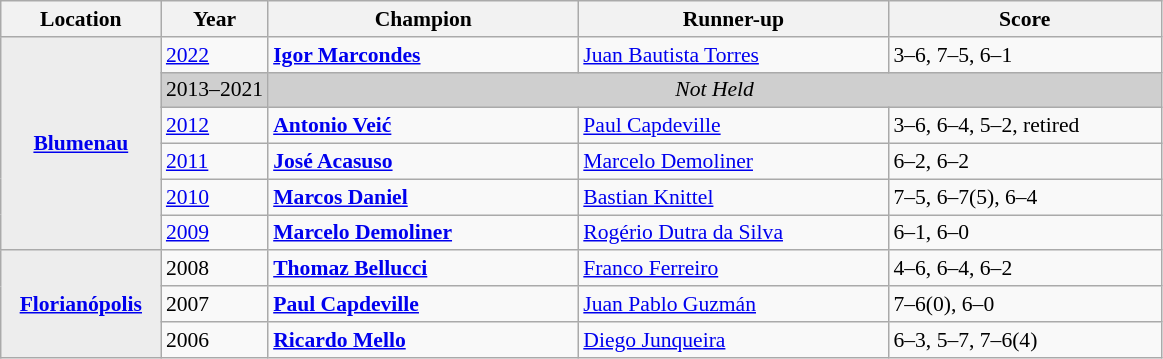<table class="wikitable" style="font-size:90%">
<tr>
<th width="100">Location</th>
<th>Year</th>
<th width="200">Champion</th>
<th width="200">Runner-up</th>
<th width="175">Score</th>
</tr>
<tr>
<th rowspan="6" style="background:#ededed"><a href='#'>Blumenau</a></th>
<td><a href='#'>2022</a></td>
<td> <strong><a href='#'>Igor Marcondes</a></strong></td>
<td> <a href='#'>Juan Bautista Torres</a></td>
<td>3–6, 7–5, 6–1</td>
</tr>
<tr>
<td style="background:#cfcfcf">2013–2021</td>
<td colspan=3 style="text-align:center; background:#cfcfcf"><em>Not Held</em></td>
</tr>
<tr>
<td><a href='#'>2012</a></td>
<td> <strong><a href='#'>Antonio Veić</a></strong></td>
<td> <a href='#'>Paul Capdeville</a></td>
<td>3–6, 6–4, 5–2, retired</td>
</tr>
<tr>
<td><a href='#'>2011</a></td>
<td> <strong><a href='#'>José Acasuso</a></strong></td>
<td> <a href='#'>Marcelo Demoliner</a></td>
<td>6–2, 6–2</td>
</tr>
<tr>
<td><a href='#'>2010</a></td>
<td> <strong><a href='#'>Marcos Daniel</a></strong></td>
<td> <a href='#'>Bastian Knittel</a></td>
<td>7–5, 6–7(5), 6–4</td>
</tr>
<tr>
<td><a href='#'>2009</a></td>
<td> <strong><a href='#'>Marcelo Demoliner</a></strong></td>
<td> <a href='#'>Rogério Dutra da Silva</a></td>
<td>6–1, 6–0</td>
</tr>
<tr>
<th rowspan="3" style="background:#ededed"><a href='#'>Florianópolis</a></th>
<td>2008</td>
<td> <strong><a href='#'>Thomaz Bellucci</a></strong></td>
<td> <a href='#'>Franco Ferreiro</a></td>
<td>4–6, 6–4, 6–2</td>
</tr>
<tr>
<td>2007</td>
<td> <strong><a href='#'>Paul Capdeville</a></strong></td>
<td> <a href='#'>Juan Pablo Guzmán</a></td>
<td>7–6(0), 6–0</td>
</tr>
<tr>
<td>2006</td>
<td> <strong><a href='#'>Ricardo Mello</a></strong></td>
<td> <a href='#'>Diego Junqueira</a></td>
<td>6–3, 5–7, 7–6(4)</td>
</tr>
</table>
